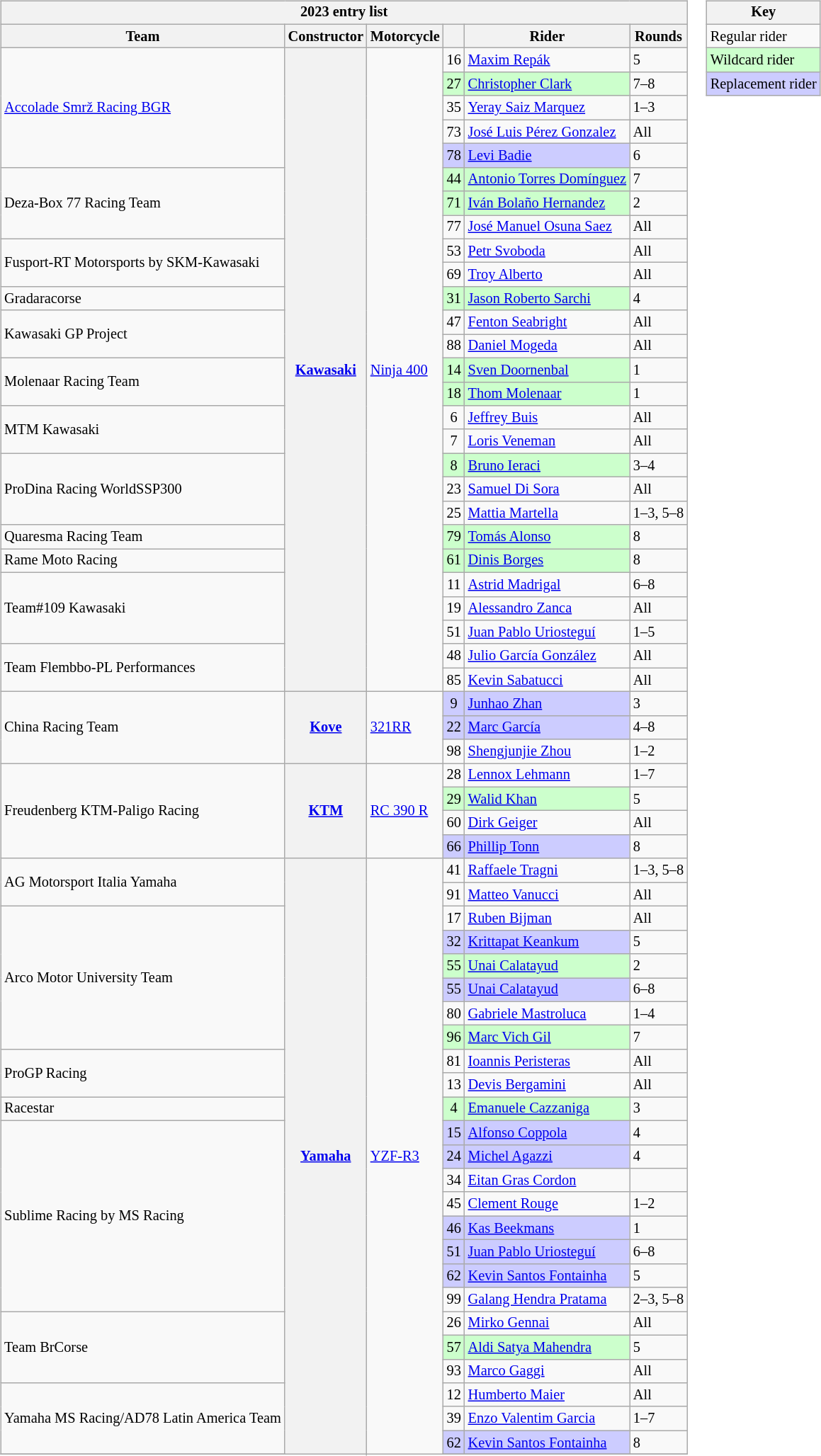<table>
<tr>
<td><br><table class="wikitable sortable" style="font-size:85%;">
<tr>
<th colspan=6>2023 entry list</th>
</tr>
<tr>
<th>Team</th>
<th>Constructor</th>
<th>Motorcycle</th>
<th></th>
<th>Rider</th>
<th class=unsortable>Rounds</th>
</tr>
<tr>
<td rowspan="5"> <a href='#'>Accolade Smrž Racing BGR</a></td>
<th rowspan="27"><a href='#'>Kawasaki</a></th>
<td rowspan="27"><a href='#'>Ninja 400</a></td>
<td align="center">16</td>
<td> <a href='#'>Maxim Repák</a></td>
<td>5</td>
</tr>
<tr>
<td style="background:#ccffcc;" align="center">27</td>
<td style="background:#ccffcc;"> <a href='#'>Christopher Clark</a></td>
<td>7–8</td>
</tr>
<tr>
<td align="center">35</td>
<td> <a href='#'>Yeray Saiz Marquez</a></td>
<td>1–3</td>
</tr>
<tr>
<td align="center">73</td>
<td nowrap> <a href='#'>José Luis Pérez Gonzalez</a></td>
<td>All</td>
</tr>
<tr>
<td style="background:#ccccff;" align="center">78</td>
<td style="background:#ccccff;"> <a href='#'>Levi Badie</a></td>
<td>6</td>
</tr>
<tr>
<td rowspan="3"> Deza-Box 77 Racing Team</td>
<td style="background:#ccffcc;" align="center">44</td>
<td style="background:#ccffcc;" nowrap> <a href='#'>Antonio Torres Domínguez</a></td>
<td>7</td>
</tr>
<tr>
<td style="background:#ccffcc;" align="center">71</td>
<td style="background:#ccffcc;"> <a href='#'>Iván Bolaño Hernandez</a></td>
<td>2</td>
</tr>
<tr>
<td align="center">77</td>
<td> <a href='#'>José Manuel Osuna Saez</a></td>
<td>All</td>
</tr>
<tr>
<td rowspan="2" nowrap> Fusport-RT Motorsports by SKM-Kawasaki</td>
<td align="center">53</td>
<td> <a href='#'>Petr Svoboda</a></td>
<td>All</td>
</tr>
<tr>
<td align="center">69</td>
<td> <a href='#'>Troy Alberto</a></td>
<td>All</td>
</tr>
<tr>
<td> Gradaracorse</td>
<td style="background:#ccffcc;" align="center">31</td>
<td style="background:#ccffcc;"> <a href='#'>Jason Roberto Sarchi</a></td>
<td>4</td>
</tr>
<tr>
<td rowspan="2"> Kawasaki GP Project</td>
<td align="center">47</td>
<td> <a href='#'>Fenton Seabright</a></td>
<td>All</td>
</tr>
<tr>
<td align="center">88</td>
<td> <a href='#'>Daniel Mogeda</a></td>
<td>All</td>
</tr>
<tr>
<td rowspan="2"> Molenaar Racing Team</td>
<td style="background:#ccffcc;" align="center">14</td>
<td style="background:#ccffcc;"> <a href='#'>Sven Doornenbal</a></td>
<td>1</td>
</tr>
<tr>
<td style="background:#ccffcc;" align="center">18</td>
<td style="background:#ccffcc;"> <a href='#'>Thom Molenaar</a></td>
<td>1</td>
</tr>
<tr>
<td rowspan="2"> MTM Kawasaki</td>
<td align="center">6</td>
<td> <a href='#'>Jeffrey Buis</a></td>
<td>All</td>
</tr>
<tr>
<td align="center">7</td>
<td> <a href='#'>Loris Veneman</a></td>
<td>All</td>
</tr>
<tr>
<td rowspan="3"> ProDina Racing WorldSSP300</td>
<td style="background:#ccffcc;" align="center">8</td>
<td style="background:#ccffcc;"> <a href='#'>Bruno Ieraci</a></td>
<td>3–4</td>
</tr>
<tr>
<td align="center">23</td>
<td> <a href='#'>Samuel Di Sora</a></td>
<td>All</td>
</tr>
<tr>
<td align="center">25</td>
<td> <a href='#'>Mattia Martella</a></td>
<td>1–3, 5–8</td>
</tr>
<tr>
<td> Quaresma Racing Team</td>
<td style="background:#ccffcc;" align="center">79</td>
<td style="background:#ccffcc;"> <a href='#'>Tomás Alonso</a></td>
<td>8</td>
</tr>
<tr>
<td> Rame Moto Racing</td>
<td style="background:#ccffcc;" align="center">61</td>
<td style="background:#ccffcc;"> <a href='#'>Dinis Borges</a></td>
<td>8</td>
</tr>
<tr>
<td rowspan="3"> Team#109 Kawasaki</td>
<td align="center">11</td>
<td> <a href='#'>Astrid Madrigal</a></td>
<td>6–8</td>
</tr>
<tr>
<td align="center">19</td>
<td> <a href='#'>Alessandro Zanca</a></td>
<td>All</td>
</tr>
<tr>
<td align="center">51</td>
<td nowrap> <a href='#'>Juan Pablo Uriosteguí</a></td>
<td>1–5</td>
</tr>
<tr>
<td rowspan="2"> Team Flembbo-PL Performances</td>
<td align="center">48</td>
<td> <a href='#'>Julio García González</a></td>
<td>All</td>
</tr>
<tr>
<td align="center">85</td>
<td> <a href='#'>Kevin Sabatucci</a></td>
<td>All</td>
</tr>
<tr>
<td rowspan="3"> China Racing Team</td>
<th rowspan="3"><a href='#'>Kove</a></th>
<td rowspan="3"><a href='#'>321RR</a></td>
<td style="background:#ccccff;" align="center">9</td>
<td style="background:#ccccff;"> <a href='#'>Junhao Zhan</a></td>
<td>3</td>
</tr>
<tr>
<td style="background:#ccccff;" align="center">22</td>
<td style="background:#ccccff;"> <a href='#'>Marc García</a></td>
<td>4–8</td>
</tr>
<tr>
<td align="center">98</td>
<td> <a href='#'>Shengjunjie Zhou</a></td>
<td>1–2</td>
</tr>
<tr>
<td rowspan=4> Freudenberg KTM-Paligo Racing</td>
<th rowspan=4><a href='#'>KTM</a></th>
<td rowspan=4><a href='#'>RC 390 R</a></td>
<td align="center">28</td>
<td> <a href='#'>Lennox Lehmann</a></td>
<td>1–7</td>
</tr>
<tr>
<td style="background:#ccffcc;" align="center">29</td>
<td style="background:#ccffcc;"> <a href='#'>Walid Khan</a></td>
<td>5</td>
</tr>
<tr>
<td align="center">60</td>
<td> <a href='#'>Dirk Geiger</a></td>
<td>All</td>
</tr>
<tr>
<td style="background:#ccccff;" align="center">66</td>
<td style="background:#ccccff;"> <a href='#'>Phillip Tonn</a></td>
<td>8</td>
</tr>
<tr>
<td rowspan="2"> AG Motorsport Italia Yamaha</td>
<th rowspan="26"><a href='#'>Yamaha</a></th>
<td rowspan="26"><a href='#'>YZF-R3</a></td>
<td align="center">41</td>
<td> <a href='#'>Raffaele Tragni</a></td>
<td>1–3, 5–8</td>
</tr>
<tr>
<td align="center">91</td>
<td> <a href='#'>Matteo Vanucci</a></td>
<td>All</td>
</tr>
<tr>
<td rowspan="6"> Arco Motor University Team</td>
<td align="center">17</td>
<td> <a href='#'>Ruben Bijman</a></td>
<td>All</td>
</tr>
<tr>
<td style="background:#ccccff;" align="center">32</td>
<td style="background:#ccccff;"> <a href='#'>Krittapat Keankum</a></td>
<td>5</td>
</tr>
<tr>
<td style="background:#ccffcc;" align="center">55</td>
<td style="background:#ccffcc;"> <a href='#'>Unai Calatayud</a></td>
<td>2</td>
</tr>
<tr>
<td style="background:#ccccff;" align="center">55</td>
<td style="background:#ccccff;"> <a href='#'>Unai Calatayud</a></td>
<td>6–8</td>
</tr>
<tr>
<td align="center">80</td>
<td> <a href='#'>Gabriele Mastroluca</a></td>
<td>1–4</td>
</tr>
<tr>
<td style="background:#ccffcc;" align="center">96</td>
<td style="background:#ccffcc;"> <a href='#'>Marc Vich Gil</a></td>
<td>7</td>
</tr>
<tr>
<td rowspan="2"> ProGP Racing</td>
<td align="center">81</td>
<td> <a href='#'>Ioannis Peristeras</a></td>
<td>All</td>
</tr>
<tr>
<td align="center">13</td>
<td> <a href='#'>Devis Bergamini</a></td>
<td>All</td>
</tr>
<tr>
<td> Racestar</td>
<td style="background:#ccffcc;" align="center">4</td>
<td style="background:#ccffcc;"> <a href='#'>Emanuele Cazzaniga</a></td>
<td>3</td>
</tr>
<tr>
<td rowspan="8"> Sublime Racing by MS Racing</td>
<td style="background:#ccccff;" align="center">15</td>
<td style="background:#ccccff;"> <a href='#'>Alfonso Coppola</a></td>
<td>4</td>
</tr>
<tr>
<td style="background:#ccccff;" align="center">24</td>
<td style="background:#ccccff;"> <a href='#'>Michel Agazzi</a></td>
<td>4</td>
</tr>
<tr>
<td align="center">34</td>
<td> <a href='#'>Eitan Gras Cordon</a></td>
<td></td>
</tr>
<tr>
<td align="center">45</td>
<td> <a href='#'>Clement Rouge</a></td>
<td>1–2</td>
</tr>
<tr>
<td style="background:#ccccff;" align="center">46</td>
<td style="background:#ccccff;"> <a href='#'>Kas Beekmans</a></td>
<td>1</td>
</tr>
<tr>
<td style="background:#ccccff;" align="center">51</td>
<td style="background:#ccccff;" nowrap> <a href='#'>Juan Pablo Uriosteguí</a></td>
<td>6–8</td>
</tr>
<tr>
<td style="background:#ccccff;" align="center">62</td>
<td style="background:#ccccff;" nowrap> <a href='#'>Kevin Santos Fontainha</a></td>
<td>5</td>
</tr>
<tr>
<td align="center">99</td>
<td nowrap> <a href='#'>Galang Hendra Pratama</a></td>
<td>2–3, 5–8</td>
</tr>
<tr>
<td rowspan="3"> Team BrCorse</td>
<td align="center">26</td>
<td> <a href='#'>Mirko Gennai</a></td>
<td>All</td>
</tr>
<tr>
<td style="background:#ccffcc;" align="center">57</td>
<td style="background:#ccffcc;"> <a href='#'>Aldi Satya Mahendra</a></td>
<td>5</td>
</tr>
<tr>
<td align="center">93</td>
<td> <a href='#'>Marco Gaggi</a></td>
<td>All</td>
</tr>
<tr>
<td rowspan="3" nowrap> Yamaha MS Racing/AD78 Latin America Team</td>
<td align="center">12</td>
<td> <a href='#'>Humberto Maier</a></td>
<td>All</td>
</tr>
<tr>
<td align="center">39</td>
<td> <a href='#'>Enzo Valentim Garcia</a></td>
<td>1–7</td>
</tr>
<tr>
<td style="background:#ccccff;" align="center">62</td>
<td style="background:#ccccff;" nowrap> <a href='#'>Kevin Santos Fontainha</a></td>
<td>8</td>
</tr>
<tr>
</tr>
</table>
</td>
<td valign="top"><br><table class="wikitable" style="font-size: 85%;">
<tr>
<th colspan=2>Key</th>
</tr>
<tr>
<td>Regular rider</td>
</tr>
<tr style="background:#ccffcc;">
<td>Wildcard rider</td>
</tr>
<tr style="background:#ccccff;">
<td nowrap>Replacement rider</td>
</tr>
</table>
</td>
</tr>
</table>
